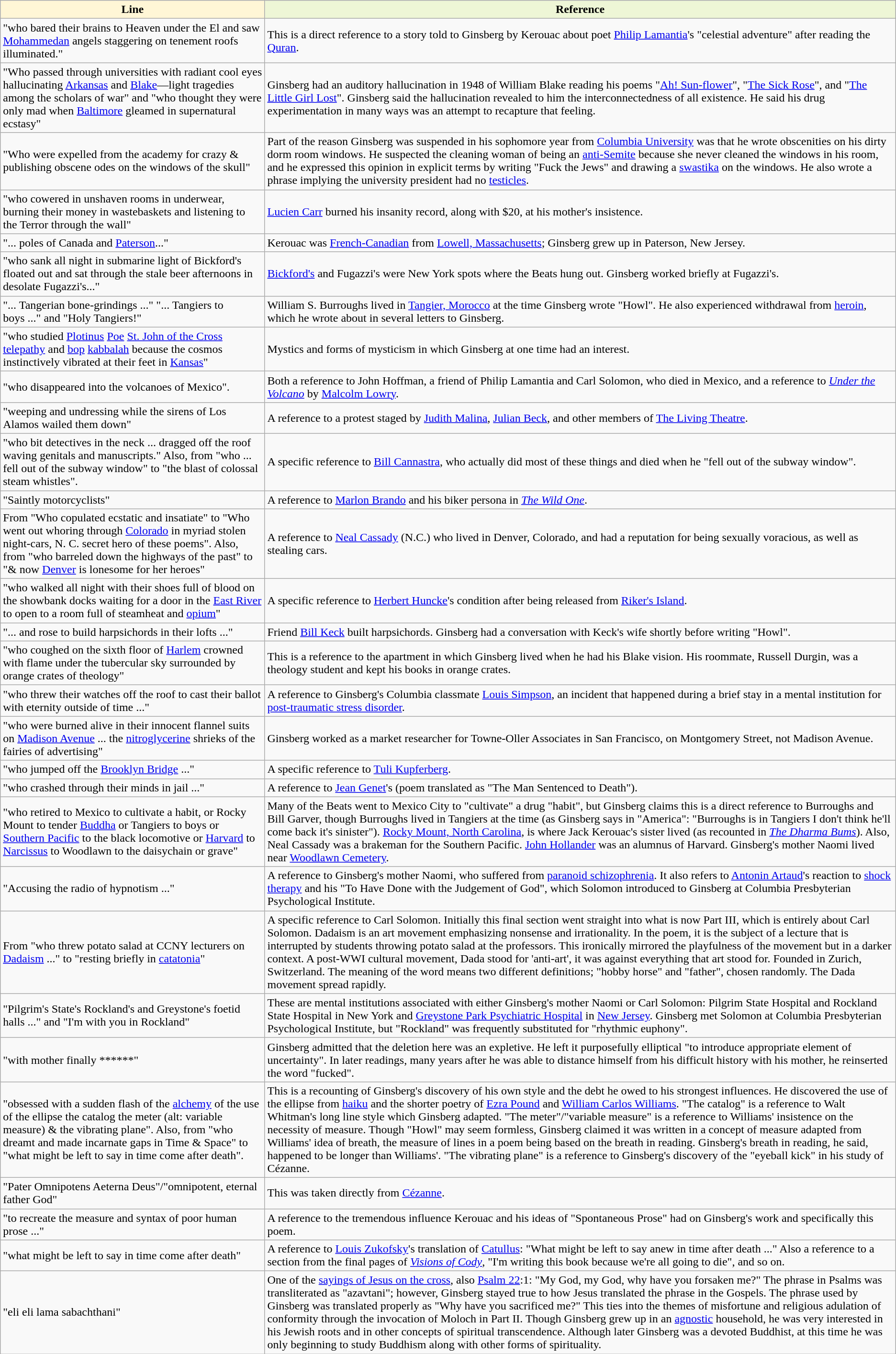<table class="wikitable">
<tr>
<th style="background:#FFF6D6;">Line</th>
<th colspan="2" style="background:#EEF6D6;">Reference</th>
</tr>
<tr>
<td>"who bared their brains to Heaven under the El and saw <a href='#'>Mohammedan</a> angels staggering on tenement roofs illuminated."</td>
<td>This is a direct reference to a story told to Ginsberg by Kerouac about poet <a href='#'>Philip Lamantia</a>'s "celestial adventure" after reading the <a href='#'>Quran</a>.</td>
</tr>
<tr>
<td>"Who passed through universities with radiant cool eyes hallucinating <a href='#'>Arkansas</a> and <a href='#'>Blake</a>—light tragedies among the scholars of war" and "who thought they were only mad when <a href='#'>Baltimore</a> gleamed in supernatural ecstasy"</td>
<td>Ginsberg had an auditory hallucination in 1948 of William Blake reading his poems "<a href='#'>Ah! Sun-flower</a>", "<a href='#'>The Sick Rose</a>", and "<a href='#'>The Little Girl Lost</a>". Ginsberg said the hallucination revealed to him the interconnectedness of all existence. He said his drug experimentation in many ways was an attempt to recapture that feeling.</td>
</tr>
<tr>
<td>"Who were expelled from the academy for crazy & publishing obscene odes on the windows of the skull"</td>
<td>Part of the reason Ginsberg was suspended in his sophomore year from <a href='#'>Columbia University</a> was that he wrote obscenities on his dirty dorm room windows. He suspected the cleaning woman of being an <a href='#'>anti-Semite</a> because she never cleaned the windows in his room, and he expressed this opinion in explicit terms by writing "Fuck the Jews" and drawing a <a href='#'>swastika</a> on the windows. He also wrote a phrase implying the university president had no <a href='#'>testicles</a>.</td>
</tr>
<tr>
<td>"who cowered in unshaven rooms in underwear, burning their money in wastebaskets and listening to the Terror through the wall"</td>
<td><a href='#'>Lucien Carr</a> burned his insanity record, along with $20, at his mother's insistence.</td>
</tr>
<tr>
<td>"... poles of Canada and <a href='#'>Paterson</a>..."</td>
<td>Kerouac was <a href='#'>French-Canadian</a> from <a href='#'>Lowell, Massachusetts</a>; Ginsberg grew up in Paterson, New Jersey.</td>
</tr>
<tr>
<td>"who sank all night in submarine light of Bickford's floated out and sat through the stale beer afternoons in desolate Fugazzi's..."</td>
<td><a href='#'>Bickford's</a> and Fugazzi's were New York spots where the Beats hung out. Ginsberg worked briefly at Fugazzi's.</td>
</tr>
<tr>
<td>"... Tangerian bone-grindings ..." "... Tangiers to boys ..." and "Holy Tangiers!"</td>
<td>William S. Burroughs lived in <a href='#'>Tangier, Morocco</a> at the time Ginsberg wrote "Howl". He also experienced withdrawal from <a href='#'>heroin</a>, which he wrote about in several letters to Ginsberg.</td>
</tr>
<tr>
<td>"who studied <a href='#'>Plotinus</a> <a href='#'>Poe</a> <a href='#'>St. John of the Cross</a> <a href='#'>telepathy</a> and <a href='#'>bop</a> <a href='#'>kabbalah</a> because the cosmos instinctively vibrated at their feet in <a href='#'>Kansas</a>"</td>
<td>Mystics and forms of mysticism in which Ginsberg at one time had an interest.</td>
</tr>
<tr>
<td>"who disappeared into the volcanoes of Mexico".</td>
<td>Both a reference to John Hoffman, a friend of Philip Lamantia and Carl Solomon, who died in Mexico, and a reference to <em><a href='#'>Under the Volcano</a></em> by <a href='#'>Malcolm Lowry</a>.</td>
</tr>
<tr>
<td>"weeping and undressing while the sirens of Los Alamos wailed them down"</td>
<td>A reference to a protest staged by <a href='#'>Judith Malina</a>, <a href='#'>Julian Beck</a>, and other members of <a href='#'>The Living Theatre</a>.</td>
</tr>
<tr>
<td>"who bit detectives in the neck ... dragged off the roof waving genitals and manuscripts." Also, from "who ... fell out of the subway window" to "the blast of colossal steam whistles".</td>
<td>A specific reference to <a href='#'>Bill Cannastra</a>, who actually did most of these things and died when he "fell out of the subway window".</td>
</tr>
<tr>
<td>"Saintly motorcyclists"</td>
<td>A reference to <a href='#'>Marlon Brando</a> and his biker persona in <em><a href='#'>The Wild One</a></em>.</td>
</tr>
<tr>
<td>From "Who copulated ecstatic and insatiate" to "Who went out whoring through <a href='#'>Colorado</a> in myriad stolen night-cars, N. C. secret hero of these poems". Also, from "who barreled down the highways of the past" to "& now <a href='#'>Denver</a> is lonesome for her heroes"</td>
<td>A reference to <a href='#'>Neal Cassady</a> (N.C.) who lived in Denver, Colorado, and had a reputation for being sexually voracious, as well as stealing cars.</td>
</tr>
<tr>
<td>"who walked all night with their shoes full of blood on the showbank docks waiting for a door in the <a href='#'>East River</a> to open to a room full of steamheat and <a href='#'>opium</a>"</td>
<td>A specific reference to <a href='#'>Herbert Huncke</a>'s condition after being released from <a href='#'>Riker's Island</a>.</td>
</tr>
<tr>
<td>"... and rose to build harpsichords in their lofts ..."</td>
<td>Friend <a href='#'>Bill Keck</a> built harpsichords. Ginsberg had a conversation with Keck's wife shortly before writing "Howl".</td>
</tr>
<tr>
<td>"who coughed on the sixth floor of <a href='#'>Harlem</a> crowned with flame under the tubercular sky surrounded by orange crates of theology"</td>
<td>This is a reference to the apartment in which Ginsberg lived when he had his Blake vision. His roommate, Russell Durgin, was a theology student and kept his books in orange crates.</td>
</tr>
<tr>
<td>"who threw their watches off the roof to cast their ballot with eternity outside of time ..."</td>
<td>A reference to Ginsberg's Columbia classmate <a href='#'>Louis Simpson</a>, an incident that happened during a brief stay in a mental institution for <a href='#'>post-traumatic stress disorder</a>.</td>
</tr>
<tr>
<td>"who were burned alive in their innocent flannel suits on <a href='#'>Madison Avenue</a> ... the <a href='#'>nitroglycerine</a> shrieks of the fairies of advertising"</td>
<td>Ginsberg worked as a market researcher for Towne-Oller Associates in San Francisco, on Montgomery Street, not Madison Avenue.</td>
</tr>
<tr>
<td>"who jumped off the <a href='#'>Brooklyn Bridge</a> ..."</td>
<td>A specific reference to <a href='#'>Tuli Kupferberg</a>.</td>
</tr>
<tr>
<td>"who crashed through their minds in jail ..."</td>
<td>A reference to <a href='#'>Jean Genet</a>'s  (poem translated as "The Man Sentenced to Death").</td>
</tr>
<tr>
<td>"who retired to Mexico to cultivate a habit, or Rocky Mount to tender <a href='#'>Buddha</a> or Tangiers to boys or <a href='#'>Southern Pacific</a> to the black locomotive or <a href='#'>Harvard</a> to <a href='#'>Narcissus</a> to Woodlawn to the daisychain or grave"</td>
<td>Many of the Beats went to Mexico City to "cultivate" a drug "habit", but Ginsberg claims this is a direct reference to Burroughs and Bill Garver, though Burroughs lived in Tangiers at the time (as Ginsberg says in "America": "Burroughs is in Tangiers I don't think he'll come back it's sinister"). <a href='#'>Rocky Mount, North Carolina</a>, is where Jack Kerouac's sister lived (as recounted in <em><a href='#'>The Dharma Bums</a></em>). Also, Neal Cassady was a brakeman for the Southern Pacific. <a href='#'>John Hollander</a> was an alumnus of Harvard. Ginsberg's mother Naomi lived near <a href='#'>Woodlawn Cemetery</a>.</td>
</tr>
<tr>
<td>"Accusing the radio of hypnotism ..."</td>
<td>A reference to Ginsberg's mother Naomi, who suffered from <a href='#'>paranoid schizophrenia</a>. It also refers to <a href='#'>Antonin Artaud</a>'s reaction to <a href='#'>shock therapy</a> and his "To Have Done with the Judgement of God", which Solomon introduced to Ginsberg at Columbia Presbyterian Psychological Institute.</td>
</tr>
<tr>
<td>From "who threw potato salad at CCNY lecturers on <a href='#'>Dadaism</a> ..." to "resting briefly in <a href='#'>catatonia</a>"</td>
<td>A specific reference to Carl Solomon. Initially this final section went straight into what is now Part III, which is entirely about Carl Solomon. Dadaism is an art movement emphasizing nonsense and irrationality. In the poem, it is the subject of a lecture that is interrupted by students throwing potato salad at the professors. This ironically mirrored the playfulness of the movement but in a darker context. A post-WWI cultural movement, Dada stood for 'anti-art', it was against everything that art stood for. Founded in Zurich, Switzerland. The meaning of the word means two different definitions; "hobby horse" and "father", chosen randomly. The Dada movement spread rapidly.</td>
</tr>
<tr>
<td>"Pilgrim's State's Rockland's and Greystone's foetid halls ..." and "I'm with you in Rockland"</td>
<td>These are mental institutions associated with either Ginsberg's mother Naomi or Carl Solomon: Pilgrim State Hospital and Rockland State Hospital in New York and <a href='#'>Greystone Park Psychiatric Hospital</a> in <a href='#'>New Jersey</a>. Ginsberg met Solomon at Columbia Presbyterian Psychological Institute, but "Rockland" was frequently substituted for "rhythmic euphony".</td>
</tr>
<tr>
<td>"with mother finally ******"</td>
<td>Ginsberg admitted that the deletion here was an expletive. He left it purposefully elliptical "to introduce appropriate element of uncertainty". In later readings, many years after he was able to distance himself from his difficult history with his mother, he reinserted the word "fucked".</td>
</tr>
<tr>
<td>"obsessed with a sudden flash of the <a href='#'>alchemy</a> of the use of the ellipse the catalog the meter (alt: variable measure) & the vibrating plane". Also, from "who dreamt and made incarnate gaps in Time & Space" to "what might be left to say in time come after death".</td>
<td>This is a recounting of Ginsberg's discovery of his own style and the debt he owed to his strongest influences. He discovered the use of the ellipse from <a href='#'>haiku</a> and the shorter poetry of <a href='#'>Ezra Pound</a> and <a href='#'>William Carlos Williams</a>. "The catalog" is a reference to Walt Whitman's long line style which Ginsberg adapted. "The meter"/"variable measure" is a reference to Williams' insistence on the necessity of measure. Though "Howl" may seem formless, Ginsberg claimed it was written in a concept of measure adapted from Williams' idea of breath, the measure of lines in a poem being based on the breath in reading. Ginsberg's breath in reading, he said, happened to be longer than Williams'. "The vibrating plane" is a reference to Ginsberg's discovery of the "eyeball kick" in his study of Cézanne.</td>
</tr>
<tr>
<td>"Pater Omnipotens Aeterna Deus"/"omnipotent, eternal father God"</td>
<td>This was taken directly from <a href='#'>Cézanne</a>.</td>
</tr>
<tr>
<td>"to recreate the measure and syntax of poor human prose ..."</td>
<td>A reference to the tremendous influence Kerouac and his ideas of "Spontaneous Prose" had on Ginsberg's work and specifically this poem.</td>
</tr>
<tr>
<td>"what might be left to say in time come after death"</td>
<td>A reference to <a href='#'>Louis Zukofsky</a>'s translation of <a href='#'>Catullus</a>: "What might be left to say anew in time after death ..." Also a reference to a section from the final pages of <em><a href='#'>Visions of Cody</a></em>, "I'm writing this book because we're all going to die", and so on.</td>
</tr>
<tr>
<td>"eli eli lama sabachthani"</td>
<td>One of the <a href='#'>sayings of Jesus on the cross</a>, also <a href='#'>Psalm 22</a>:1: "My God, my God, why have you forsaken me?" The phrase in Psalms was transliterated as "azavtani"; however, Ginsberg stayed true to how Jesus translated the phrase in the Gospels. The phrase used by Ginsberg was translated properly as "Why have you sacrificed me?" This ties into the themes of misfortune and religious adulation of conformity through the invocation of Moloch in Part II. Though Ginsberg grew up in an <a href='#'>agnostic</a> household, he was very interested in his Jewish roots and in other concepts of spiritual transcendence. Although later Ginsberg was a devoted Buddhist, at this time he was only beginning to study Buddhism along with other forms of spirituality.</td>
</tr>
</table>
